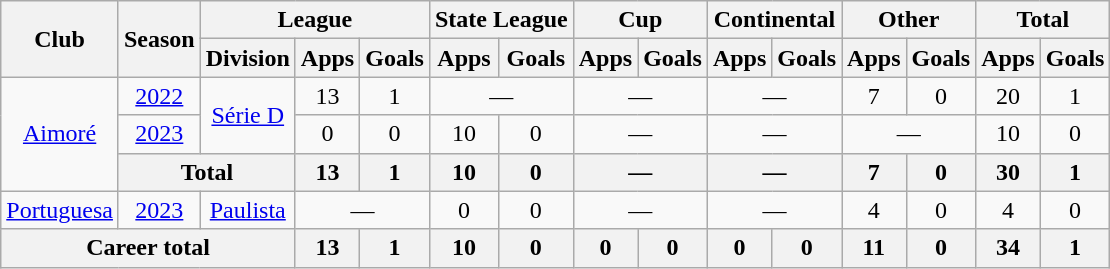<table class="wikitable" style="text-align: center;">
<tr>
<th rowspan="2">Club</th>
<th rowspan="2">Season</th>
<th colspan="3">League</th>
<th colspan="2">State League</th>
<th colspan="2">Cup</th>
<th colspan="2">Continental</th>
<th colspan="2">Other</th>
<th colspan="2">Total</th>
</tr>
<tr>
<th>Division</th>
<th>Apps</th>
<th>Goals</th>
<th>Apps</th>
<th>Goals</th>
<th>Apps</th>
<th>Goals</th>
<th>Apps</th>
<th>Goals</th>
<th>Apps</th>
<th>Goals</th>
<th>Apps</th>
<th>Goals</th>
</tr>
<tr>
<td rowspan="3" valign="center"><a href='#'>Aimoré</a></td>
<td><a href='#'>2022</a></td>
<td rowspan="2"><a href='#'>Série D</a></td>
<td>13</td>
<td>1</td>
<td colspan="2">—</td>
<td colspan="2">—</td>
<td colspan="2">—</td>
<td>7</td>
<td>0</td>
<td>20</td>
<td>1</td>
</tr>
<tr>
<td><a href='#'>2023</a></td>
<td>0</td>
<td>0</td>
<td>10</td>
<td>0</td>
<td colspan="2">—</td>
<td colspan="2">—</td>
<td colspan="2">—</td>
<td>10</td>
<td>0</td>
</tr>
<tr>
<th colspan="2">Total</th>
<th>13</th>
<th>1</th>
<th>10</th>
<th>0</th>
<th colspan="2">—</th>
<th colspan="2">—</th>
<th>7</th>
<th>0</th>
<th>30</th>
<th>1</th>
</tr>
<tr>
<td valign="center"><a href='#'>Portuguesa</a></td>
<td><a href='#'>2023</a></td>
<td><a href='#'>Paulista</a></td>
<td colspan="2">—</td>
<td>0</td>
<td>0</td>
<td colspan="2">—</td>
<td colspan="2">—</td>
<td>4</td>
<td>0</td>
<td>4</td>
<td>0</td>
</tr>
<tr>
<th colspan="3"><strong>Career total</strong></th>
<th>13</th>
<th>1</th>
<th>10</th>
<th>0</th>
<th>0</th>
<th>0</th>
<th>0</th>
<th>0</th>
<th>11</th>
<th>0</th>
<th>34</th>
<th>1</th>
</tr>
</table>
